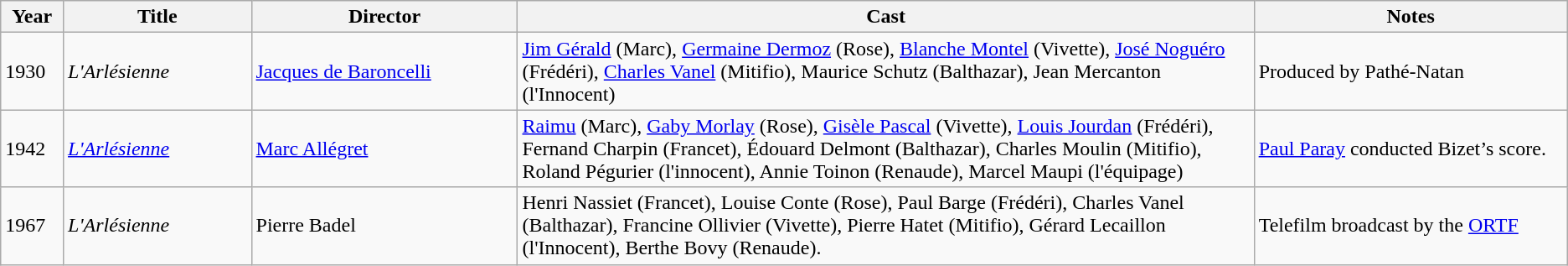<table class="wikitable" border="1"; style="text-align: left"; style="width:70em; font-size:90%; line-height:1.5">
<tr>
<th style="width:4%;">Year</th>
<th style="width:12%;">Title</th>
<th style="width:17%;">Director</th>
<th style="width:47%;">Cast</th>
<th style="width:20%;">Notes</th>
</tr>
<tr>
<td>1930</td>
<td><em>L'Arlésienne</em></td>
<td><a href='#'>Jacques de Baroncelli</a></td>
<td><a href='#'>Jim Gérald</a> (Marc), <a href='#'>Germaine Dermoz</a> (Rose), <a href='#'>Blanche Montel</a> (Vivette), <a href='#'>José Noguéro</a> (Frédéri), <a href='#'>Charles Vanel</a> (Mitifio), Maurice Schutz (Balthazar), Jean Mercanton (l'Innocent)</td>
<td>Produced by Pathé-Natan</td>
</tr>
<tr>
<td>1942</td>
<td><em><a href='#'>L'Arlésienne</a></em></td>
<td><a href='#'>Marc Allégret</a></td>
<td><a href='#'>Raimu</a> (Marc), <a href='#'>Gaby Morlay</a> (Rose), <a href='#'>Gisèle Pascal</a> (Vivette), <a href='#'>Louis Jourdan</a> (Frédéri), Fernand Charpin (Francet), Édouard Delmont (Balthazar), Charles Moulin (Mitifio), Roland Pégurier (l'innocent), Annie Toinon (Renaude), Marcel Maupi (l'équipage)</td>
<td><a href='#'>Paul Paray</a> conducted Bizet’s score.</td>
</tr>
<tr>
<td>1967</td>
<td><em>L'Arlésienne</em></td>
<td>Pierre Badel</td>
<td>Henri Nassiet (Francet), Louise Conte (Rose), Paul Barge (Frédéri), Charles Vanel (Balthazar), Francine Ollivier (Vivette), Pierre Hatet (Mitifio), Gérard Lecaillon (l'Innocent), Berthe Bovy (Renaude).</td>
<td>Telefilm broadcast by the <a href='#'>ORTF</a></td>
</tr>
</table>
